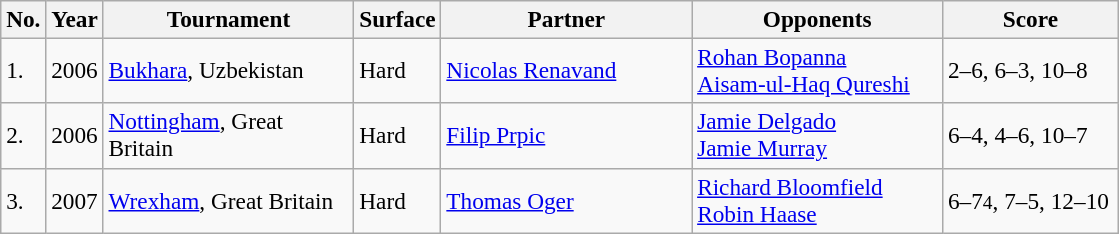<table class="sortable wikitable" style=font-size:97%>
<tr>
<th width=20>No.</th>
<th width=30>Year</th>
<th width=160>Tournament</th>
<th width=50>Surface</th>
<th width=160>Partner</th>
<th width=160>Opponents</th>
<th width=110>Score</th>
</tr>
<tr>
<td>1.</td>
<td>2006</td>
<td><a href='#'>Bukhara</a>, Uzbekistan</td>
<td>Hard</td>
<td> <a href='#'>Nicolas Renavand</a></td>
<td> <a href='#'>Rohan Bopanna</a><br> <a href='#'>Aisam-ul-Haq Qureshi</a></td>
<td>2–6, 6–3, 10–8</td>
</tr>
<tr>
<td>2.</td>
<td>2006</td>
<td><a href='#'>Nottingham</a>, Great Britain</td>
<td>Hard</td>
<td> <a href='#'>Filip Prpic</a></td>
<td> <a href='#'>Jamie Delgado</a><br> <a href='#'>Jamie Murray</a></td>
<td>6–4, 4–6, 10–7</td>
</tr>
<tr>
<td>3.</td>
<td>2007</td>
<td><a href='#'>Wrexham</a>, Great Britain</td>
<td>Hard</td>
<td> <a href='#'>Thomas Oger</a></td>
<td> <a href='#'>Richard Bloomfield</a><br> <a href='#'>Robin Haase</a></td>
<td>6–7<small>4</small>, 7–5, 12–10</td>
</tr>
</table>
